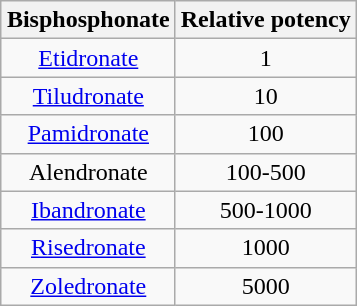<table class="wikitable" style = "float: right; margin-left:15px; text-align:center">
<tr>
<th>Bisphosphonate</th>
<th>Relative potency</th>
</tr>
<tr>
<td><a href='#'>Etidronate</a></td>
<td>1</td>
</tr>
<tr>
<td><a href='#'>Tiludronate</a></td>
<td>10</td>
</tr>
<tr>
<td><a href='#'>Pamidronate</a></td>
<td>100</td>
</tr>
<tr>
<td>Alendronate</td>
<td>100-500</td>
</tr>
<tr>
<td><a href='#'>Ibandronate</a></td>
<td>500-1000</td>
</tr>
<tr>
<td><a href='#'>Risedronate</a></td>
<td>1000</td>
</tr>
<tr>
<td><a href='#'>Zoledronate</a></td>
<td>5000</td>
</tr>
</table>
